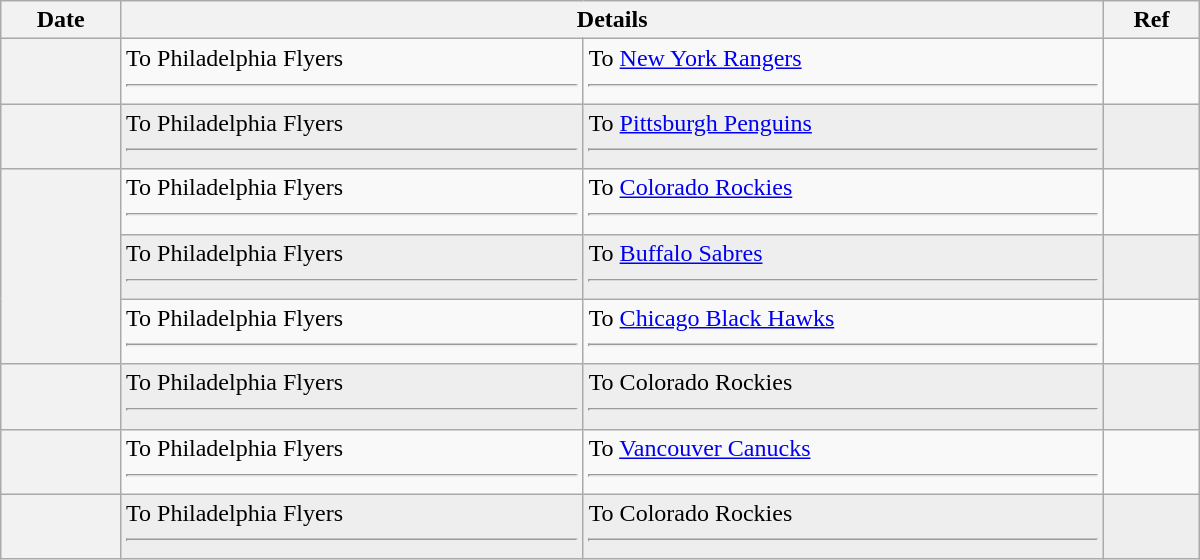<table class="wikitable plainrowheaders" style="width: 50em;">
<tr>
<th scope="col">Date</th>
<th scope="col" colspan="2">Details</th>
<th scope="col">Ref</th>
</tr>
<tr>
<th scope="row"></th>
<td valign="top">To Philadelphia Flyers <hr></td>
<td valign="top">To <a href='#'>New York Rangers</a> <hr></td>
<td></td>
</tr>
<tr bgcolor="#eeeeee">
<th scope="row"></th>
<td valign="top">To Philadelphia Flyers <hr></td>
<td valign="top">To <a href='#'>Pittsburgh Penguins</a> <hr></td>
<td></td>
</tr>
<tr>
<th scope="row" rowspan=3></th>
<td valign="top">To Philadelphia Flyers <hr></td>
<td valign="top">To <a href='#'>Colorado Rockies</a> <hr></td>
<td></td>
</tr>
<tr bgcolor="#eeeeee">
<td valign="top">To Philadelphia Flyers <hr></td>
<td valign="top">To <a href='#'>Buffalo Sabres</a> <hr></td>
<td></td>
</tr>
<tr>
<td valign="top">To Philadelphia Flyers <hr></td>
<td valign="top">To <a href='#'>Chicago Black Hawks</a> <hr></td>
<td></td>
</tr>
<tr bgcolor="#eeeeee">
<th scope="row"></th>
<td valign="top">To Philadelphia Flyers <hr> </td>
<td valign="top">To Colorado Rockies<hr> </td>
<td></td>
</tr>
<tr>
<th scope="row"></th>
<td valign="top">To Philadelphia Flyers <hr></td>
<td valign="top">To <a href='#'>Vancouver Canucks</a> <hr></td>
<td></td>
</tr>
<tr bgcolor="#eeeeee">
<th scope="row"></th>
<td valign="top">To Philadelphia Flyers <hr> </td>
<td valign="top">To Colorado Rockies<hr> </td>
<td></td>
</tr>
</table>
